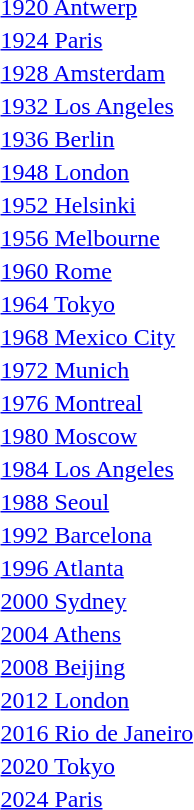<table>
<tr>
<td><a href='#'>1920 Antwerp</a><br></td>
<td></td>
<td></td>
<td></td>
</tr>
<tr>
<td><a href='#'>1924 Paris</a><br></td>
<td></td>
<td></td>
<td></td>
</tr>
<tr>
<td><a href='#'>1928 Amsterdam</a><br></td>
<td></td>
<td></td>
<td></td>
</tr>
<tr>
<td><a href='#'>1932 Los Angeles</a><br></td>
<td></td>
<td></td>
<td></td>
</tr>
<tr>
<td><a href='#'>1936 Berlin</a><br></td>
<td></td>
<td></td>
<td></td>
</tr>
<tr>
<td><a href='#'>1948 London</a><br></td>
<td></td>
<td></td>
<td></td>
</tr>
<tr>
<td><a href='#'>1952 Helsinki</a><br></td>
<td></td>
<td></td>
<td></td>
</tr>
<tr>
<td><a href='#'>1956 Melbourne</a><br></td>
<td></td>
<td></td>
<td></td>
</tr>
<tr>
<td><a href='#'>1960 Rome</a><br></td>
<td></td>
<td></td>
<td></td>
</tr>
<tr>
<td><a href='#'>1964 Tokyo</a><br></td>
<td></td>
<td></td>
<td></td>
</tr>
<tr>
<td><a href='#'>1968 Mexico City</a><br></td>
<td></td>
<td></td>
<td></td>
</tr>
<tr>
<td><a href='#'>1972 Munich</a><br></td>
<td></td>
<td></td>
<td></td>
</tr>
<tr>
<td><a href='#'>1976 Montreal</a><br></td>
<td></td>
<td></td>
<td></td>
</tr>
<tr>
<td><a href='#'>1980 Moscow</a><br></td>
<td></td>
<td></td>
<td></td>
</tr>
<tr>
<td><a href='#'>1984 Los Angeles</a><br></td>
<td></td>
<td></td>
<td></td>
</tr>
<tr>
<td><a href='#'>1988 Seoul</a><br></td>
<td></td>
<td></td>
<td></td>
</tr>
<tr>
<td><a href='#'>1992 Barcelona</a><br></td>
<td></td>
<td></td>
<td></td>
</tr>
<tr>
<td><a href='#'>1996 Atlanta</a><br></td>
<td></td>
<td></td>
<td></td>
</tr>
<tr>
<td><a href='#'>2000 Sydney</a><br></td>
<td></td>
<td></td>
<td></td>
</tr>
<tr>
<td><a href='#'>2004 Athens</a><br></td>
<td></td>
<td></td>
<td></td>
</tr>
<tr>
<td><a href='#'>2008 Beijing</a><br></td>
<td></td>
<td></td>
<td></td>
</tr>
<tr>
<td><a href='#'>2012 London</a><br></td>
<td></td>
<td></td>
<td></td>
</tr>
<tr>
<td><a href='#'>2016 Rio de Janeiro</a><br></td>
<td></td>
<td></td>
<td></td>
</tr>
<tr>
<td><a href='#'>2020 Tokyo</a><br></td>
<td></td>
<td></td>
<td></td>
</tr>
<tr>
<td><a href='#'>2024 Paris</a><br></td>
<td></td>
<td></td>
<td></td>
</tr>
<tr>
</tr>
</table>
